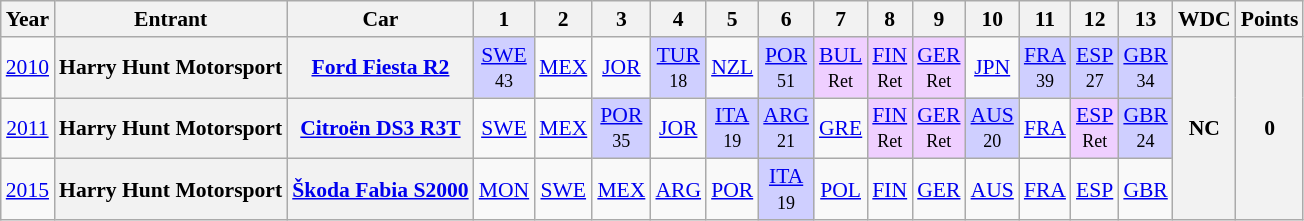<table class="wikitable" style="text-align:center; font-size:90%;">
<tr>
<th>Year</th>
<th>Entrant</th>
<th>Car</th>
<th>1</th>
<th>2</th>
<th>3</th>
<th>4</th>
<th>5</th>
<th>6</th>
<th>7</th>
<th>8</th>
<th>9</th>
<th>10</th>
<th>11</th>
<th>12</th>
<th>13</th>
<th>WDC</th>
<th>Points</th>
</tr>
<tr>
<td><a href='#'>2010</a></td>
<th>Harry Hunt Motorsport</th>
<th><a href='#'>Ford Fiesta R2</a></th>
<td style="background:#cfcfff;"><a href='#'>SWE</a><br><small>43</small></td>
<td><a href='#'>MEX</a><br><small></small></td>
<td><a href='#'>JOR</a><br><small></small></td>
<td style="background:#cfcfff;"><a href='#'>TUR</a><br><small>18</small></td>
<td><a href='#'>NZL</a><br><small></small></td>
<td style="background:#cfcfff;"><a href='#'>POR</a><br><small>51</small></td>
<td style="background:#efcfff;"><a href='#'>BUL</a><br><small>Ret</small></td>
<td style="background:#efcfff;"><a href='#'>FIN</a><br><small>Ret</small></td>
<td style="background:#efcfff;"><a href='#'>GER</a><br><small>Ret</small></td>
<td><a href='#'>JPN</a><br><small></small></td>
<td style="background:#cfcfff;"><a href='#'>FRA</a><br><small>39</small></td>
<td style="background:#cfcfff;"><a href='#'>ESP</a><br><small>27</small></td>
<td style="background:#cfcfff;"><a href='#'>GBR</a><br><small>34</small></td>
<th rowspan=3>NC</th>
<th rowspan=3>0</th>
</tr>
<tr>
<td><a href='#'>2011</a></td>
<th>Harry Hunt Motorsport</th>
<th><a href='#'>Citroën DS3 R3T</a></th>
<td><a href='#'>SWE</a><br><small></small></td>
<td><a href='#'>MEX</a><br><small></small></td>
<td style="background:#cfcfff;"><a href='#'>POR</a><br><small>35</small></td>
<td><a href='#'>JOR</a><br><small></small></td>
<td style="background:#cfcfff;"><a href='#'>ITA</a><br><small>19</small></td>
<td style="background:#cfcfff;"><a href='#'>ARG</a><br><small>21</small></td>
<td><a href='#'>GRE</a><br><small></small></td>
<td style="background:#efcfff;"><a href='#'>FIN</a><br><small>Ret</small></td>
<td style="background:#efcfff;"><a href='#'>GER</a><br><small>Ret</small></td>
<td style="background:#cfcfff;"><a href='#'>AUS</a><br><small>20</small></td>
<td><a href='#'>FRA</a><br><small></small></td>
<td style="background:#efcfff;"><a href='#'>ESP</a><br><small>Ret</small></td>
<td style="background:#cfcfff;"><a href='#'>GBR</a><br><small>24</small></td>
</tr>
<tr>
<td><a href='#'>2015</a></td>
<th>Harry Hunt Motorsport</th>
<th><a href='#'>Škoda Fabia S2000</a></th>
<td><a href='#'>MON</a><br><small></small></td>
<td><a href='#'>SWE</a><br><small></small></td>
<td><a href='#'>MEX</a><br><small></small></td>
<td><a href='#'>ARG</a><br><small></small></td>
<td><a href='#'>POR</a><br><small></small></td>
<td style="background:#cfcfff;"><a href='#'>ITA</a> <br><small>19</small></td>
<td><a href='#'>POL</a><br><small></small></td>
<td><a href='#'>FIN</a><br><small></small></td>
<td><a href='#'>GER</a><br><small></small></td>
<td><a href='#'>AUS</a><br><small></small></td>
<td><a href='#'>FRA</a><br><small></small></td>
<td><a href='#'>ESP</a><br><small></small></td>
<td><a href='#'>GBR</a><br><small></small></td>
</tr>
</table>
